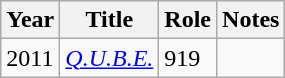<table class="wikitable">
<tr>
<th>Year</th>
<th>Title</th>
<th>Role</th>
<th>Notes</th>
</tr>
<tr>
<td>2011</td>
<td><em><a href='#'>Q.U.B.E.</a></em></td>
<td>919</td>
<td></td>
</tr>
</table>
